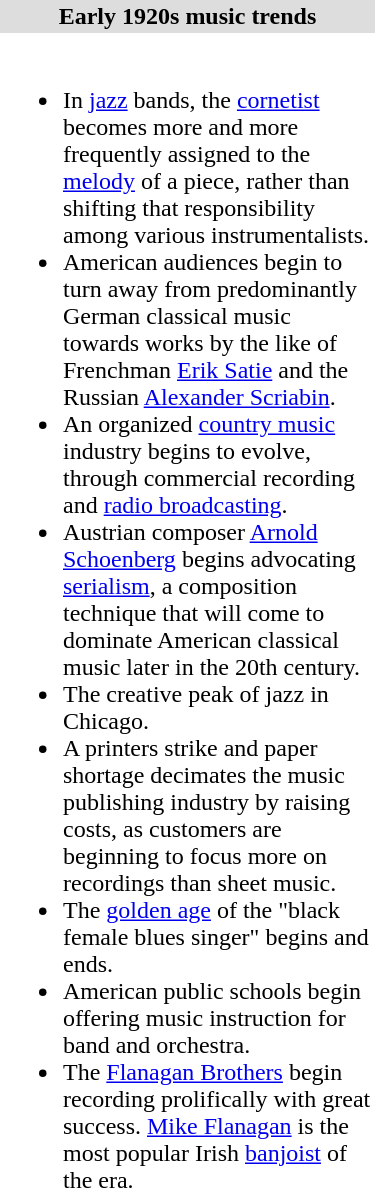<table align="right" border="0" cellpadding="2" width=250 cellspacing="0" style="margin-left:0.5em;" class="toccolours">
<tr>
<th style="background:#ddd;">Early 1920s music trends</th>
</tr>
<tr>
<td><br><ul><li>In <a href='#'>jazz</a> bands, the <a href='#'>cornetist</a> becomes more and more frequently assigned to the <a href='#'>melody</a> of a piece, rather than shifting that responsibility among various instrumentalists.</li><li>American audiences begin to turn away from predominantly German classical music towards works by the like of Frenchman <a href='#'>Erik Satie</a> and the Russian <a href='#'>Alexander Scriabin</a>.</li><li>An organized <a href='#'>country music</a> industry begins to evolve, through commercial recording and <a href='#'>radio broadcasting</a>.</li><li>Austrian composer <a href='#'>Arnold Schoenberg</a> begins advocating <a href='#'>serialism</a>, a composition technique that will come to dominate American classical music later in the 20th century.</li><li>The creative peak of jazz in Chicago.</li><li>A printers strike and paper shortage decimates the music publishing industry by raising costs, as customers are beginning to focus more on recordings than sheet music.</li><li>The <a href='#'>golden age</a> of the "black female blues singer" begins and ends.</li><li>American public schools begin offering music instruction for band and orchestra.</li><li>The <a href='#'>Flanagan Brothers</a> begin recording prolifically with great success. <a href='#'>Mike Flanagan</a> is the most popular Irish <a href='#'>banjoist</a> of the era.</li></ul></td>
</tr>
</table>
